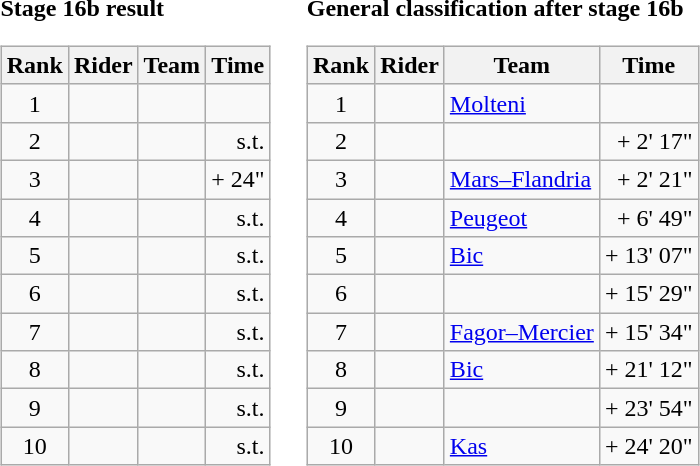<table>
<tr>
<td><strong>Stage 16b result</strong><br><table class="wikitable">
<tr>
<th scope="col">Rank</th>
<th scope="col">Rider</th>
<th scope="col">Team</th>
<th scope="col">Time</th>
</tr>
<tr>
<td style="text-align:center;">1</td>
<td></td>
<td></td>
<td style="text-align:right;"></td>
</tr>
<tr>
<td style="text-align:center;">2</td>
<td></td>
<td></td>
<td style="text-align:right;">s.t.</td>
</tr>
<tr>
<td style="text-align:center;">3</td>
<td></td>
<td></td>
<td style="text-align:right;">+ 24"</td>
</tr>
<tr>
<td style="text-align:center;">4</td>
<td></td>
<td></td>
<td style="text-align:right;">s.t.</td>
</tr>
<tr>
<td style="text-align:center;">5</td>
<td></td>
<td></td>
<td style="text-align:right;">s.t.</td>
</tr>
<tr>
<td style="text-align:center;">6</td>
<td></td>
<td></td>
<td style="text-align:right;">s.t.</td>
</tr>
<tr>
<td style="text-align:center;">7</td>
<td></td>
<td></td>
<td style="text-align:right;">s.t.</td>
</tr>
<tr>
<td style="text-align:center;">8</td>
<td></td>
<td></td>
<td style="text-align:right;">s.t.</td>
</tr>
<tr>
<td style="text-align:center;">9</td>
<td></td>
<td></td>
<td style="text-align:right;">s.t.</td>
</tr>
<tr>
<td style="text-align:center;">10</td>
<td></td>
<td></td>
<td style="text-align:right;">s.t.</td>
</tr>
</table>
</td>
<td></td>
<td><strong>General classification after stage 16b</strong><br><table class="wikitable">
<tr>
<th scope="col">Rank</th>
<th scope="col">Rider</th>
<th scope="col">Team</th>
<th scope="col">Time</th>
</tr>
<tr>
<td style="text-align:center;">1</td>
<td></td>
<td><a href='#'>Molteni</a></td>
<td style="text-align:right;"></td>
</tr>
<tr>
<td style="text-align:center;">2</td>
<td></td>
<td></td>
<td style="text-align:right;">+ 2' 17"</td>
</tr>
<tr>
<td style="text-align:center;">3</td>
<td></td>
<td><a href='#'>Mars–Flandria</a></td>
<td style="text-align:right;">+ 2' 21"</td>
</tr>
<tr>
<td style="text-align:center;">4</td>
<td></td>
<td><a href='#'>Peugeot</a></td>
<td style="text-align:right;">+ 6' 49"</td>
</tr>
<tr>
<td style="text-align:center;">5</td>
<td></td>
<td><a href='#'>Bic</a></td>
<td style="text-align:right;">+ 13' 07"</td>
</tr>
<tr>
<td style="text-align:center;">6</td>
<td></td>
<td></td>
<td style="text-align:right;">+ 15' 29"</td>
</tr>
<tr>
<td style="text-align:center;">7</td>
<td></td>
<td><a href='#'>Fagor–Mercier</a></td>
<td style="text-align:right;">+ 15' 34"</td>
</tr>
<tr>
<td style="text-align:center;">8</td>
<td></td>
<td><a href='#'>Bic</a></td>
<td style="text-align:right;">+ 21' 12"</td>
</tr>
<tr>
<td style="text-align:center;">9</td>
<td></td>
<td></td>
<td style="text-align:right;">+ 23' 54"</td>
</tr>
<tr>
<td style="text-align:center;">10</td>
<td></td>
<td><a href='#'>Kas</a></td>
<td style="text-align:right;">+ 24' 20"</td>
</tr>
</table>
</td>
</tr>
</table>
